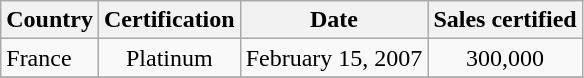<table class="wikitable sortable">
<tr>
<th bgcolor="#ebf5ff">Country</th>
<th bgcolor="#ebf5ff">Certification</th>
<th bgcolor="#ebf5ff">Date</th>
<th bgcolor="#ebf5ff">Sales certified</th>
</tr>
<tr>
<td>France</td>
<td align="center">Platinum</td>
<td align="center">February 15, 2007</td>
<td align="center">300,000</td>
</tr>
<tr>
</tr>
</table>
